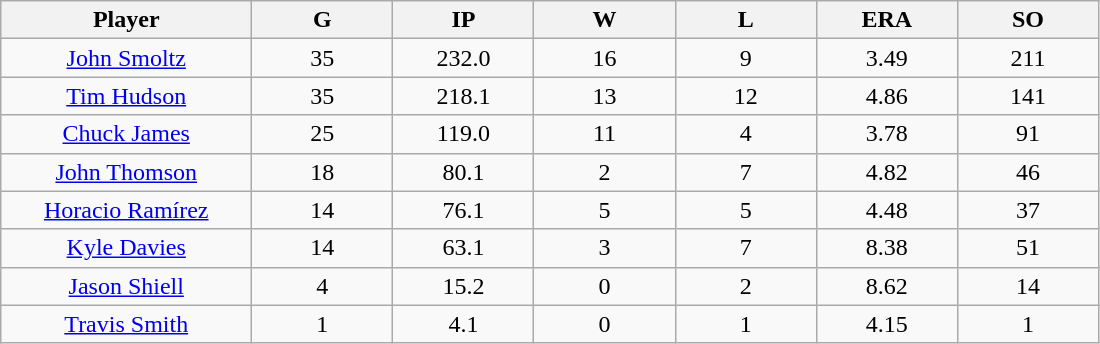<table class="wikitable sortable">
<tr>
<th bgcolor="#DDDDFF" width="16%">Player</th>
<th bgcolor="#DDDDFF" width="9%">G</th>
<th bgcolor="#DDDDFF" width="9%">IP</th>
<th bgcolor="#DDDDFF" width="9%">W</th>
<th bgcolor="#DDDDFF" width="9%">L</th>
<th bgcolor="#DDDDFF" width="9%">ERA</th>
<th bgcolor="#DDDDFF" width="9%">SO</th>
</tr>
<tr align=center>
<td><a href='#'>John Smoltz</a></td>
<td>35</td>
<td>232.0</td>
<td>16</td>
<td>9</td>
<td>3.49</td>
<td>211</td>
</tr>
<tr align=center>
<td><a href='#'>Tim Hudson</a></td>
<td>35</td>
<td>218.1</td>
<td>13</td>
<td>12</td>
<td>4.86</td>
<td>141</td>
</tr>
<tr align=center>
<td><a href='#'>Chuck James</a></td>
<td>25</td>
<td>119.0</td>
<td>11</td>
<td>4</td>
<td>3.78</td>
<td>91</td>
</tr>
<tr align=center>
<td><a href='#'>John Thomson</a></td>
<td>18</td>
<td>80.1</td>
<td>2</td>
<td>7</td>
<td>4.82</td>
<td>46</td>
</tr>
<tr align=center>
<td><a href='#'>Horacio Ramírez</a></td>
<td>14</td>
<td>76.1</td>
<td>5</td>
<td>5</td>
<td>4.48</td>
<td>37</td>
</tr>
<tr align=center>
<td><a href='#'>Kyle Davies</a></td>
<td>14</td>
<td>63.1</td>
<td>3</td>
<td>7</td>
<td>8.38</td>
<td>51</td>
</tr>
<tr align=center>
<td><a href='#'>Jason Shiell</a></td>
<td>4</td>
<td>15.2</td>
<td>0</td>
<td>2</td>
<td>8.62</td>
<td>14</td>
</tr>
<tr align=center>
<td><a href='#'>Travis Smith</a></td>
<td>1</td>
<td>4.1</td>
<td>0</td>
<td>1</td>
<td>4.15</td>
<td>1</td>
</tr>
</table>
